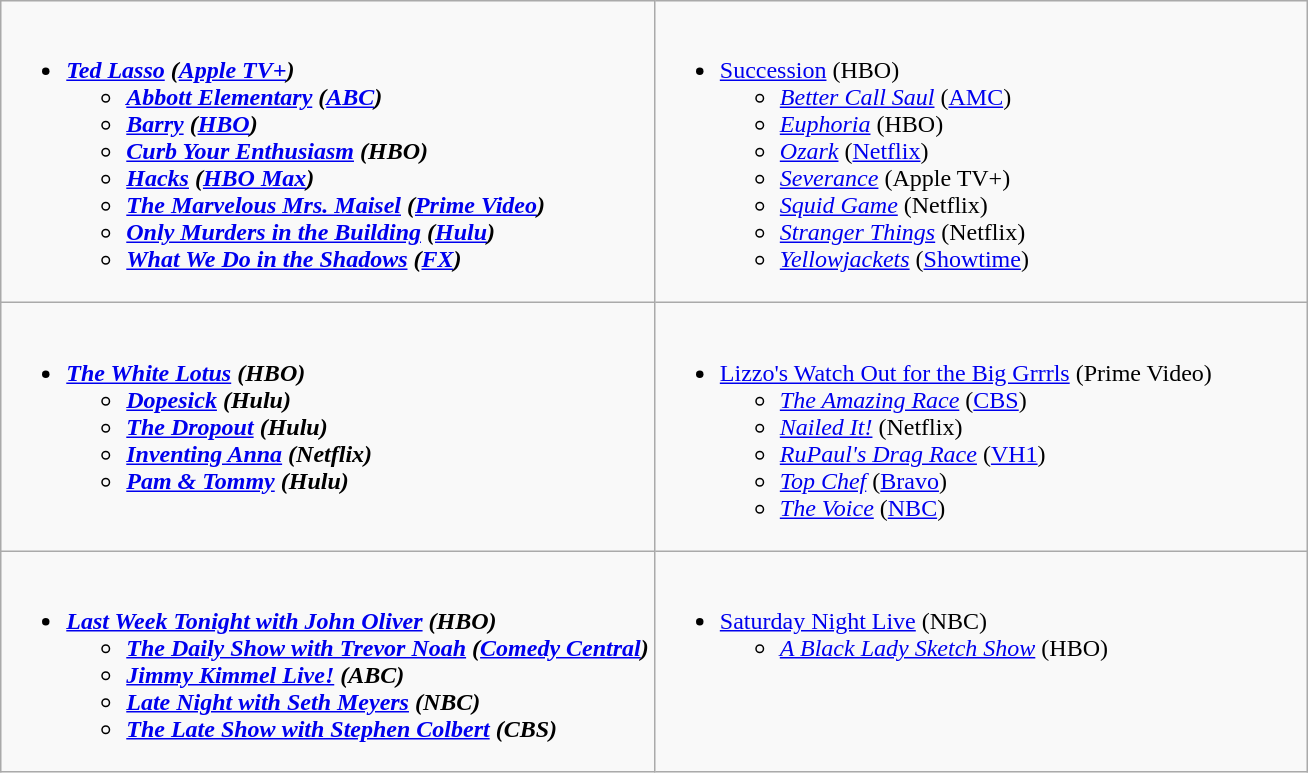<table class="wikitable">
<tr>
<td style="vertical-align:top;" width="50%"><br><ul><li><strong><em><a href='#'>Ted Lasso</a><em> (<a href='#'>Apple TV+</a>)<strong><ul><li></em><a href='#'>Abbott Elementary</a><em> (<a href='#'>ABC</a>)</li><li></em><a href='#'>Barry</a><em> (<a href='#'>HBO</a>)</li><li></em><a href='#'>Curb Your Enthusiasm</a><em> (HBO)</li><li></em><a href='#'>Hacks</a><em> (<a href='#'>HBO Max</a>)</li><li></em><a href='#'>The Marvelous Mrs. Maisel</a><em> (<a href='#'>Prime Video</a>)</li><li></em><a href='#'>Only Murders in the Building</a><em> (<a href='#'>Hulu</a>)</li><li></em><a href='#'>What We Do in the Shadows</a><em> (<a href='#'>FX</a>)</li></ul></li></ul></td>
<td style="vertical-align:top;" width="50%"><br><ul><li></em></strong><a href='#'>Succession</a></em> (HBO)</strong><ul><li><em><a href='#'>Better Call Saul</a></em> (<a href='#'>AMC</a>)</li><li><em><a href='#'>Euphoria</a></em> (HBO)</li><li><em><a href='#'>Ozark</a></em> (<a href='#'>Netflix</a>)</li><li><em><a href='#'>Severance</a></em> (Apple TV+)</li><li><em><a href='#'>Squid Game</a></em> (Netflix)</li><li><em><a href='#'>Stranger Things</a></em> (Netflix)</li><li><em><a href='#'>Yellowjackets</a></em> (<a href='#'>Showtime</a>)</li></ul></li></ul></td>
</tr>
<tr>
<td style="vertical-align:top;" width="50%"><br><ul><li><strong><em><a href='#'>The White Lotus</a><em> (HBO)<strong><ul><li></em><a href='#'>Dopesick</a><em> (Hulu)</li><li></em><a href='#'>The Dropout</a><em> (Hulu)</li><li></em><a href='#'>Inventing Anna</a><em> (Netflix)</li><li></em><a href='#'>Pam & Tommy</a><em> (Hulu)</li></ul></li></ul></td>
<td style="vertical-align:top;" width="50%"><br><ul><li></em></strong><a href='#'>Lizzo's Watch Out for the Big Grrrls</a></em> (Prime Video)</strong><ul><li><em><a href='#'>The Amazing Race</a></em> (<a href='#'>CBS</a>)</li><li><em><a href='#'>Nailed It!</a></em> (Netflix)</li><li><em><a href='#'>RuPaul's Drag Race</a></em> (<a href='#'>VH1</a>)</li><li><em><a href='#'>Top Chef</a></em> (<a href='#'>Bravo</a>)</li><li><em><a href='#'>The Voice</a></em> (<a href='#'>NBC</a>)</li></ul></li></ul></td>
</tr>
<tr>
<td style="vertical-align:top;" width="50%"><br><ul><li><strong><em><a href='#'>Last Week Tonight with John Oliver</a><em> (HBO)<strong><ul><li></em><a href='#'>The Daily Show with Trevor Noah</a><em> (<a href='#'>Comedy Central</a>)</li><li></em><a href='#'>Jimmy Kimmel Live!</a><em> (ABC)</li><li></em><a href='#'>Late Night with Seth Meyers</a><em> (NBC)</li><li></em><a href='#'>The Late Show with Stephen Colbert</a><em> (CBS)</li></ul></li></ul></td>
<td style="vertical-align:top;" width="50%"><br><ul><li></em></strong><a href='#'>Saturday Night Live</a></em> (NBC)</strong><ul><li><em><a href='#'>A Black Lady Sketch Show</a></em> (HBO)</li></ul></li></ul></td>
</tr>
</table>
